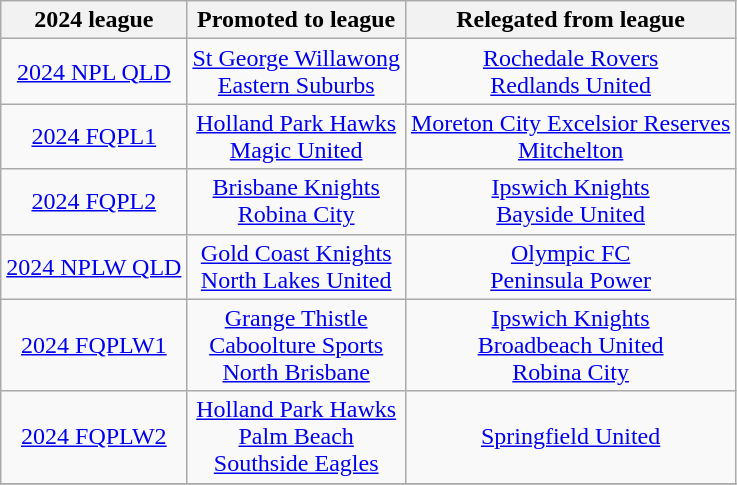<table class="wikitable" style="text-align:center">
<tr>
<th>2024 league</th>
<th>Promoted to league</th>
<th>Relegated from league</th>
</tr>
<tr>
<td><a href='#'>2024 NPL QLD</a></td>
<td><a href='#'>St George Willawong</a> <br><a href='#'>Eastern Suburbs</a></td>
<td><a href='#'>Rochedale Rovers</a> <br> <a href='#'>Redlands United</a></td>
</tr>
<tr>
<td><a href='#'>2024 FQPL1</a></td>
<td><a href='#'>Holland Park Hawks</a><br><a href='#'>Magic United</a></td>
<td><a href='#'>Moreton City Excelsior Reserves</a><br><a href='#'>Mitchelton</a></td>
</tr>
<tr>
<td><a href='#'>2024 FQPL2</a></td>
<td><a href='#'>Brisbane Knights</a><br><a href='#'>Robina City</a></td>
<td><a href='#'>Ipswich Knights</a> <br> <a href='#'>Bayside United</a></td>
</tr>
<tr>
<td><a href='#'>2024 NPLW QLD</a></td>
<td><a href='#'>Gold Coast Knights</a> <br> <a href='#'>North Lakes United</a></td>
<td><a href='#'>Olympic FC</a> <br> <a href='#'>Peninsula Power</a></td>
</tr>
<tr>
<td><a href='#'>2024 FQPLW1</a></td>
<td><a href='#'>Grange Thistle</a><br><a href='#'>Caboolture Sports</a><br><a href='#'>North Brisbane</a></td>
<td><a href='#'>Ipswich Knights</a><br><a href='#'>Broadbeach United</a> <br> <a href='#'>Robina City</a></td>
</tr>
<tr>
<td><a href='#'>2024 FQPLW2</a></td>
<td><a href='#'>Holland Park Hawks</a><br><a href='#'>Palm Beach</a><br><a href='#'>Southside Eagles</a></td>
<td><a href='#'>Springfield United</a></td>
</tr>
<tr>
</tr>
</table>
